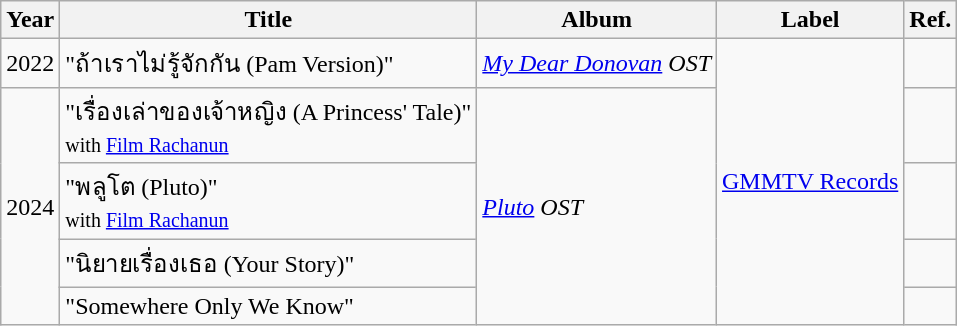<table class="wikitable sortable">
<tr>
<th scope="col">Year</th>
<th scope="col">Title</th>
<th>Album</th>
<th scope="col">Label</th>
<th scope="col" class="unsortable">Ref.</th>
</tr>
<tr>
<td>2022</td>
<td>"ถ้าเราไม่รู้จักกัน (Pam Version)"</td>
<td><em><a href='#'>My Dear Donovan</a> OST</em></td>
<td rowspan="5"><a href='#'>GMMTV Records</a></td>
<td style="text-align: center;"></td>
</tr>
<tr>
<td rowspan="4">2024</td>
<td>"เรื่องเล่าของเจ้าหญิง (A Princess' Tale)"<br><small>with <a href='#'>Film Rachanun</a></small></td>
<td rowspan="4"><em><a href='#'>Pluto</a> OST</em></td>
<td style="text-align: center;"></td>
</tr>
<tr>
<td>"พลูโต (Pluto)"<br><small>with <a href='#'>Film Rachanun</a></small></td>
<td style="text-align: center;"></td>
</tr>
<tr>
<td>"นิยายเรื่องเธอ (Your Story)"</td>
<td style="text-align: center;"></td>
</tr>
<tr>
<td>"Somewhere Only We Know"</td>
<td style="text-align: center;"></td>
</tr>
</table>
